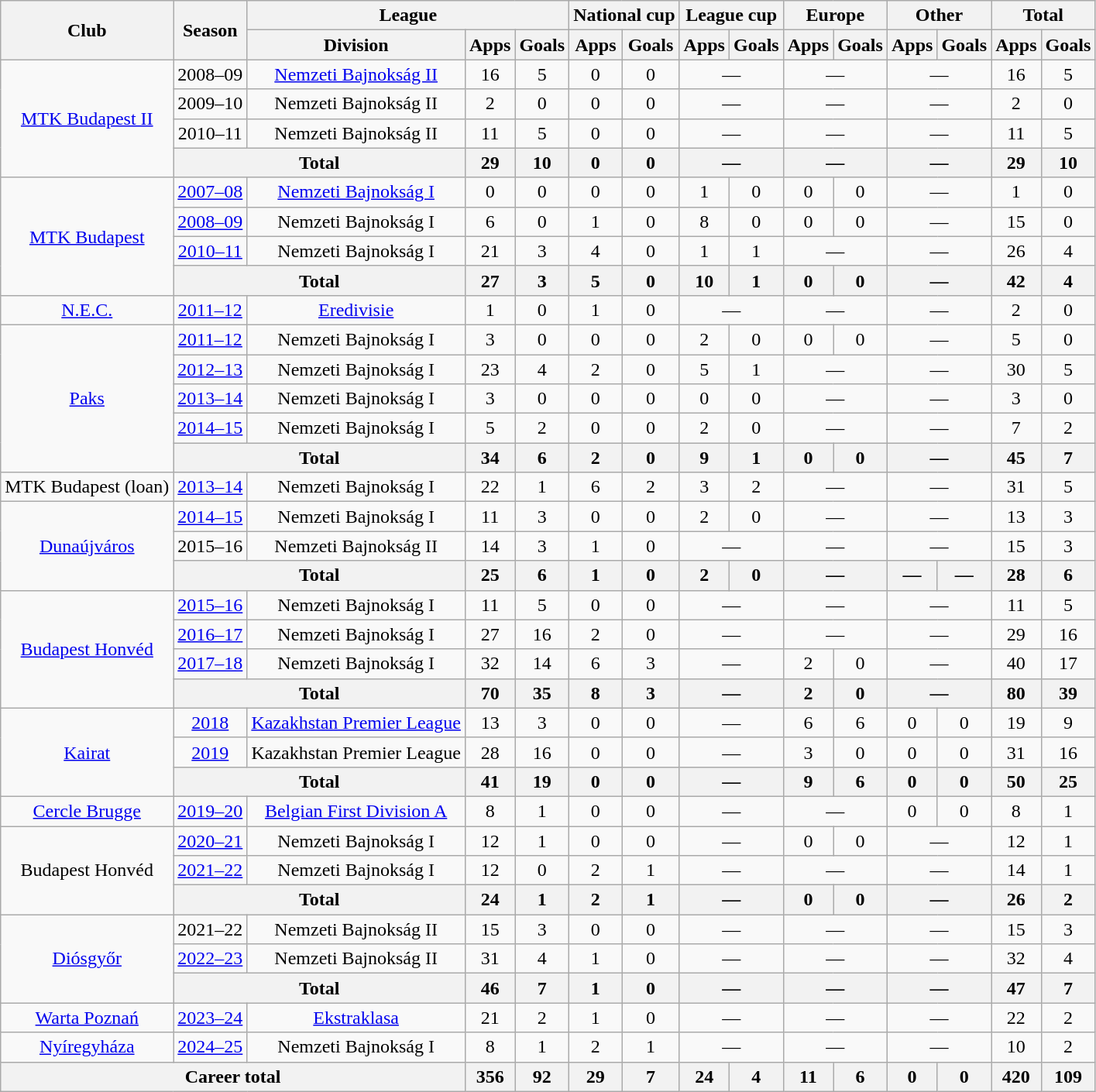<table class="wikitable" style="text-align:center">
<tr>
<th rowspan="2">Club</th>
<th rowspan="2">Season</th>
<th colspan="3">League</th>
<th colspan="2">National cup</th>
<th colspan="2">League cup</th>
<th colspan="2">Europe</th>
<th colspan="2">Other</th>
<th colspan="2">Total</th>
</tr>
<tr>
<th>Division</th>
<th>Apps</th>
<th>Goals</th>
<th>Apps</th>
<th>Goals</th>
<th>Apps</th>
<th>Goals</th>
<th>Apps</th>
<th>Goals</th>
<th>Apps</th>
<th>Goals</th>
<th>Apps</th>
<th>Goals</th>
</tr>
<tr>
<td rowspan="4"><a href='#'>MTK Budapest II</a></td>
<td>2008–09</td>
<td><a href='#'>Nemzeti Bajnokság II</a></td>
<td>16</td>
<td>5</td>
<td>0</td>
<td>0</td>
<td colspan="2">—</td>
<td colspan="2">—</td>
<td colspan="2">—</td>
<td>16</td>
<td>5</td>
</tr>
<tr>
<td>2009–10</td>
<td>Nemzeti Bajnokság II</td>
<td>2</td>
<td>0</td>
<td>0</td>
<td>0</td>
<td colspan="2">—</td>
<td colspan="2">—</td>
<td colspan="2">—</td>
<td>2</td>
<td>0</td>
</tr>
<tr>
<td>2010–11</td>
<td>Nemzeti Bajnokság II</td>
<td>11</td>
<td>5</td>
<td>0</td>
<td>0</td>
<td colspan="2">—</td>
<td colspan="2">—</td>
<td colspan="2">—</td>
<td>11</td>
<td>5</td>
</tr>
<tr>
<th colspan="2">Total</th>
<th>29</th>
<th>10</th>
<th>0</th>
<th>0</th>
<th colspan="2">—</th>
<th colspan="2">—</th>
<th colspan="2">—</th>
<th>29</th>
<th>10</th>
</tr>
<tr>
<td rowspan="4"><a href='#'>MTK Budapest</a></td>
<td><a href='#'>2007–08</a></td>
<td><a href='#'>Nemzeti Bajnokság I</a></td>
<td>0</td>
<td>0</td>
<td>0</td>
<td>0</td>
<td>1</td>
<td>0</td>
<td>0</td>
<td>0</td>
<td colspan="2">—</td>
<td>1</td>
<td>0</td>
</tr>
<tr>
<td><a href='#'>2008–09</a></td>
<td>Nemzeti Bajnokság I</td>
<td>6</td>
<td>0</td>
<td>1</td>
<td>0</td>
<td>8</td>
<td>0</td>
<td>0</td>
<td>0</td>
<td colspan="2">—</td>
<td>15</td>
<td>0</td>
</tr>
<tr>
<td><a href='#'>2010–11</a></td>
<td>Nemzeti Bajnokság I</td>
<td>21</td>
<td>3</td>
<td>4</td>
<td>0</td>
<td>1</td>
<td>1</td>
<td colspan="2">—</td>
<td colspan="2">—</td>
<td>26</td>
<td>4</td>
</tr>
<tr>
<th colspan="2">Total</th>
<th>27</th>
<th>3</th>
<th>5</th>
<th>0</th>
<th>10</th>
<th>1</th>
<th>0</th>
<th>0</th>
<th colspan="2">—</th>
<th>42</th>
<th>4</th>
</tr>
<tr>
<td><a href='#'>N.E.C.</a></td>
<td><a href='#'>2011–12</a></td>
<td><a href='#'>Eredivisie</a></td>
<td>1</td>
<td>0</td>
<td>1</td>
<td>0</td>
<td colspan="2">—</td>
<td colspan="2">—</td>
<td colspan="2">—</td>
<td>2</td>
<td>0</td>
</tr>
<tr>
<td rowspan="5"><a href='#'>Paks</a></td>
<td><a href='#'>2011–12</a></td>
<td>Nemzeti Bajnokság I</td>
<td>3</td>
<td>0</td>
<td>0</td>
<td>0</td>
<td>2</td>
<td>0</td>
<td>0</td>
<td>0</td>
<td colspan="2">—</td>
<td>5</td>
<td>0</td>
</tr>
<tr>
<td><a href='#'>2012–13</a></td>
<td>Nemzeti Bajnokság I</td>
<td>23</td>
<td>4</td>
<td>2</td>
<td>0</td>
<td>5</td>
<td>1</td>
<td colspan="2">—</td>
<td colspan="2">—</td>
<td>30</td>
<td>5</td>
</tr>
<tr>
<td><a href='#'>2013–14</a></td>
<td>Nemzeti Bajnokság I</td>
<td>3</td>
<td>0</td>
<td>0</td>
<td>0</td>
<td>0</td>
<td>0</td>
<td colspan="2">—</td>
<td colspan="2">—</td>
<td>3</td>
<td>0</td>
</tr>
<tr>
<td><a href='#'>2014–15</a></td>
<td>Nemzeti Bajnokság I</td>
<td>5</td>
<td>2</td>
<td>0</td>
<td>0</td>
<td>2</td>
<td>0</td>
<td colspan="2">—</td>
<td colspan="2">—</td>
<td>7</td>
<td>2</td>
</tr>
<tr>
<th colspan="2">Total</th>
<th>34</th>
<th>6</th>
<th>2</th>
<th>0</th>
<th>9</th>
<th>1</th>
<th>0</th>
<th>0</th>
<th colspan="2">—</th>
<th>45</th>
<th>7</th>
</tr>
<tr>
<td>MTK Budapest (loan)</td>
<td><a href='#'>2013–14</a></td>
<td>Nemzeti Bajnokság I</td>
<td>22</td>
<td>1</td>
<td>6</td>
<td>2</td>
<td>3</td>
<td>2</td>
<td colspan="2">—</td>
<td colspan="2">—</td>
<td>31</td>
<td>5</td>
</tr>
<tr>
<td rowspan="3"><a href='#'>Dunaújváros</a></td>
<td><a href='#'>2014–15</a></td>
<td>Nemzeti Bajnokság I</td>
<td>11</td>
<td>3</td>
<td>0</td>
<td>0</td>
<td>2</td>
<td>0</td>
<td colspan="2">—</td>
<td colspan="2">—</td>
<td>13</td>
<td>3</td>
</tr>
<tr>
<td>2015–16</td>
<td>Nemzeti Bajnokság II</td>
<td>14</td>
<td>3</td>
<td>1</td>
<td>0</td>
<td colspan="2">—</td>
<td colspan="2">—</td>
<td colspan="2">—</td>
<td>15</td>
<td>3</td>
</tr>
<tr>
<th colspan="2">Total</th>
<th>25</th>
<th>6</th>
<th>1</th>
<th>0</th>
<th>2</th>
<th>0</th>
<th colspan="2">—</th>
<th>—</th>
<th>—</th>
<th>28</th>
<th>6</th>
</tr>
<tr>
<td rowspan="4"><a href='#'>Budapest Honvéd</a></td>
<td><a href='#'>2015–16</a></td>
<td>Nemzeti Bajnokság I</td>
<td>11</td>
<td>5</td>
<td>0</td>
<td>0</td>
<td colspan="2">—</td>
<td colspan="2">—</td>
<td colspan="2">—</td>
<td>11</td>
<td>5</td>
</tr>
<tr>
<td><a href='#'>2016–17</a></td>
<td>Nemzeti Bajnokság I</td>
<td>27</td>
<td>16</td>
<td>2</td>
<td>0</td>
<td colspan="2">—</td>
<td colspan="2">—</td>
<td colspan="2">—</td>
<td>29</td>
<td>16</td>
</tr>
<tr>
<td><a href='#'>2017–18</a></td>
<td>Nemzeti Bajnokság I</td>
<td>32</td>
<td>14</td>
<td>6</td>
<td>3</td>
<td colspan="2">—</td>
<td>2</td>
<td>0</td>
<td colspan="2">—</td>
<td>40</td>
<td>17</td>
</tr>
<tr>
<th colspan="2">Total</th>
<th>70</th>
<th>35</th>
<th>8</th>
<th>3</th>
<th colspan="2">—</th>
<th>2</th>
<th>0</th>
<th colspan="2">—</th>
<th>80</th>
<th>39</th>
</tr>
<tr>
<td rowspan="3"><a href='#'>Kairat</a></td>
<td><a href='#'>2018</a></td>
<td><a href='#'>Kazakhstan Premier League</a></td>
<td>13</td>
<td>3</td>
<td>0</td>
<td>0</td>
<td colspan="2">—</td>
<td>6</td>
<td>6</td>
<td>0</td>
<td>0</td>
<td>19</td>
<td>9</td>
</tr>
<tr>
<td><a href='#'>2019</a></td>
<td>Kazakhstan Premier League</td>
<td>28</td>
<td>16</td>
<td>0</td>
<td>0</td>
<td colspan="2">—</td>
<td>3</td>
<td>0</td>
<td>0</td>
<td>0</td>
<td>31</td>
<td>16</td>
</tr>
<tr>
<th colspan="2">Total</th>
<th>41</th>
<th>19</th>
<th>0</th>
<th>0</th>
<th colspan="2">—</th>
<th>9</th>
<th>6</th>
<th>0</th>
<th>0</th>
<th>50</th>
<th>25</th>
</tr>
<tr>
<td><a href='#'>Cercle Brugge</a></td>
<td><a href='#'>2019–20</a></td>
<td><a href='#'>Belgian First Division A</a></td>
<td>8</td>
<td>1</td>
<td>0</td>
<td>0</td>
<td colspan="2">—</td>
<td colspan="2">—</td>
<td>0</td>
<td>0</td>
<td>8</td>
<td>1</td>
</tr>
<tr>
<td rowspan="3">Budapest Honvéd</td>
<td><a href='#'>2020–21</a></td>
<td>Nemzeti Bajnokság I</td>
<td>12</td>
<td>1</td>
<td>0</td>
<td>0</td>
<td colspan="2">—</td>
<td>0</td>
<td>0</td>
<td colspan="2">—</td>
<td>12</td>
<td>1</td>
</tr>
<tr>
<td><a href='#'>2021–22</a></td>
<td>Nemzeti Bajnokság I</td>
<td>12</td>
<td>0</td>
<td>2</td>
<td>1</td>
<td colspan="2">—</td>
<td colspan="2">—</td>
<td colspan="2">—</td>
<td>14</td>
<td>1</td>
</tr>
<tr>
<th colspan="2">Total</th>
<th>24</th>
<th>1</th>
<th>2</th>
<th>1</th>
<th colspan="2">—</th>
<th>0</th>
<th>0</th>
<th colspan="2">—</th>
<th>26</th>
<th>2</th>
</tr>
<tr>
<td rowspan="3"><a href='#'>Diósgyőr</a></td>
<td>2021–22</td>
<td>Nemzeti Bajnokság II</td>
<td>15</td>
<td>3</td>
<td>0</td>
<td>0</td>
<td colspan="2">—</td>
<td colspan="2">—</td>
<td colspan="2">—</td>
<td>15</td>
<td>3</td>
</tr>
<tr>
<td><a href='#'>2022–23</a></td>
<td>Nemzeti Bajnokság II</td>
<td>31</td>
<td>4</td>
<td>1</td>
<td>0</td>
<td colspan="2">—</td>
<td colspan="2">—</td>
<td colspan="2">—</td>
<td>32</td>
<td>4</td>
</tr>
<tr>
<th colspan="2">Total</th>
<th>46</th>
<th>7</th>
<th>1</th>
<th>0</th>
<th colspan="2">—</th>
<th colspan="2">—</th>
<th colspan="2">—</th>
<th>47</th>
<th>7</th>
</tr>
<tr>
<td><a href='#'>Warta Poznań</a></td>
<td><a href='#'>2023–24</a></td>
<td><a href='#'>Ekstraklasa</a></td>
<td>21</td>
<td>2</td>
<td>1</td>
<td>0</td>
<td colspan="2">—</td>
<td colspan="2">—</td>
<td colspan="2">—</td>
<td>22</td>
<td>2</td>
</tr>
<tr>
<td><a href='#'>Nyíregyháza</a></td>
<td><a href='#'>2024–25</a></td>
<td>Nemzeti Bajnokság I</td>
<td>8</td>
<td>1</td>
<td>2</td>
<td>1</td>
<td colspan="2">—</td>
<td colspan="2">—</td>
<td colspan="2">—</td>
<td>10</td>
<td>2</td>
</tr>
<tr>
<th colspan="3">Career total</th>
<th>356</th>
<th>92</th>
<th>29</th>
<th>7</th>
<th>24</th>
<th>4</th>
<th>11</th>
<th>6</th>
<th>0</th>
<th>0</th>
<th>420</th>
<th>109</th>
</tr>
</table>
